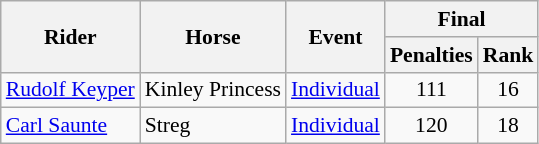<table class=wikitable style="font-size:90%">
<tr>
<th rowspan="2">Rider</th>
<th rowspan="2">Horse</th>
<th rowspan="2">Event</th>
<th colspan="2">Final</th>
</tr>
<tr>
<th>Penalties</th>
<th>Rank</th>
</tr>
<tr>
<td><a href='#'>Rudolf Keyper</a></td>
<td>Kinley Princess</td>
<td><a href='#'>Individual</a></td>
<td align=center>111</td>
<td align=center>16</td>
</tr>
<tr>
<td><a href='#'>Carl Saunte</a></td>
<td>Streg</td>
<td><a href='#'>Individual</a></td>
<td align=center>120</td>
<td align=center>18</td>
</tr>
</table>
